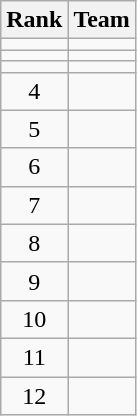<table class="wikitable">
<tr>
<th>Rank</th>
<th>Team</th>
</tr>
<tr>
<td align=center></td>
<td></td>
</tr>
<tr>
<td align=center></td>
<td></td>
</tr>
<tr>
<td align=center></td>
<td></td>
</tr>
<tr>
<td align=center>4</td>
<td></td>
</tr>
<tr>
<td align=center>5</td>
<td></td>
</tr>
<tr>
<td align=center>6</td>
<td></td>
</tr>
<tr>
<td align=center>7</td>
<td></td>
</tr>
<tr>
<td align=center>8</td>
<td></td>
</tr>
<tr>
<td align=center>9</td>
<td></td>
</tr>
<tr>
<td align=center>10</td>
<td></td>
</tr>
<tr>
<td align=center>11</td>
<td></td>
</tr>
<tr>
<td align=center>12</td>
<td></td>
</tr>
</table>
